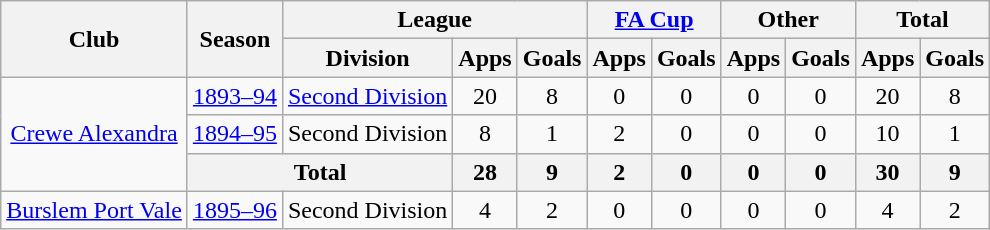<table class="wikitable" style="text-align:center">
<tr>
<th rowspan="2">Club</th>
<th rowspan="2">Season</th>
<th colspan="3">League</th>
<th colspan="2"><a href='#'>FA Cup</a></th>
<th colspan="2">Other</th>
<th colspan="2">Total</th>
</tr>
<tr>
<th>Division</th>
<th>Apps</th>
<th>Goals</th>
<th>Apps</th>
<th>Goals</th>
<th>Apps</th>
<th>Goals</th>
<th>Apps</th>
<th>Goals</th>
</tr>
<tr>
<td rowspan="3"><a href='#'>Crewe Alexandra</a></td>
<td><a href='#'>1893–94</a></td>
<td><a href='#'>Second Division</a></td>
<td>20</td>
<td>8</td>
<td>0</td>
<td>0</td>
<td>0</td>
<td>0</td>
<td>20</td>
<td>8</td>
</tr>
<tr>
<td><a href='#'>1894–95</a></td>
<td>Second Division</td>
<td>8</td>
<td>1</td>
<td>2</td>
<td>0</td>
<td>0</td>
<td>0</td>
<td>10</td>
<td>1</td>
</tr>
<tr>
<th colspan="2">Total</th>
<th>28</th>
<th>9</th>
<th>2</th>
<th>0</th>
<th>0</th>
<th>0</th>
<th>30</th>
<th>9</th>
</tr>
<tr>
<td><a href='#'>Burslem Port Vale</a></td>
<td><a href='#'>1895–96</a></td>
<td>Second Division</td>
<td>4</td>
<td>2</td>
<td>0</td>
<td>0</td>
<td>0</td>
<td>0</td>
<td>4</td>
<td>2</td>
</tr>
</table>
